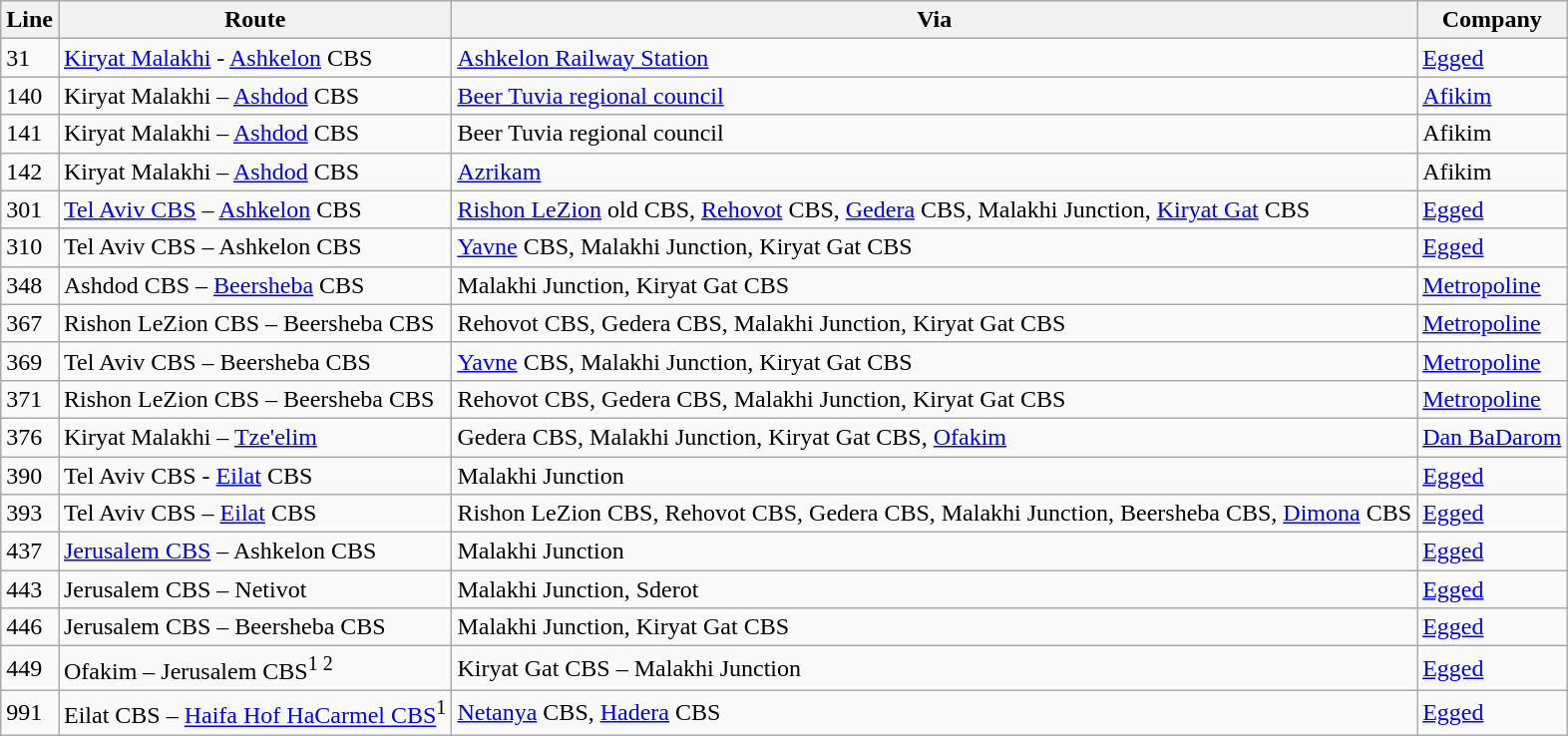<table class="wikitable">
<tr>
<th>Line</th>
<th>Route</th>
<th>Via</th>
<th>Company</th>
</tr>
<tr>
<td>31</td>
<td><a href='#'>Kiryat Malakhi</a> - <a href='#'>Ashkelon</a> CBS</td>
<td><a href='#'>Ashkelon Railway Station</a></td>
<td><a href='#'>Egged</a></td>
</tr>
<tr>
<td>140</td>
<td>Kiryat Malakhi – <a href='#'>Ashdod</a> CBS</td>
<td><a href='#'>Beer Tuvia regional council</a></td>
<td><a href='#'>Afikim</a></td>
</tr>
<tr>
<td>141</td>
<td>Kiryat Malakhi – <a href='#'>Ashdod</a> CBS</td>
<td>Beer Tuvia regional council</td>
<td>Afikim</td>
</tr>
<tr>
<td>142</td>
<td>Kiryat Malakhi – <a href='#'>Ashdod</a> CBS</td>
<td><a href='#'>Azrikam</a></td>
<td>Afikim</td>
</tr>
<tr>
<td>301</td>
<td><a href='#'>Tel Aviv CBS</a> – <a href='#'>Ashkelon</a> CBS</td>
<td><a href='#'>Rishon LeZion</a> old CBS, <a href='#'>Rehovot</a> CBS, <a href='#'>Gedera</a> CBS, Malakhi Junction, <a href='#'>Kiryat Gat</a> CBS</td>
<td><a href='#'>Egged</a></td>
</tr>
<tr>
<td>310</td>
<td>Tel Aviv CBS – Ashkelon CBS</td>
<td><a href='#'>Yavne</a> CBS, Malakhi Junction, Kiryat Gat CBS</td>
<td><a href='#'>Egged</a></td>
</tr>
<tr>
<td>348</td>
<td>Ashdod CBS – <a href='#'>Beersheba</a> CBS</td>
<td>Malakhi Junction, Kiryat Gat CBS</td>
<td><a href='#'>Metropoline</a></td>
</tr>
<tr>
<td>367</td>
<td>Rishon LeZion CBS – Beersheba CBS</td>
<td>Rehovot CBS, Gedera CBS, Malakhi Junction, Kiryat Gat CBS</td>
<td><a href='#'>Metropoline</a></td>
</tr>
<tr>
<td>369</td>
<td>Tel Aviv CBS – Beersheba CBS</td>
<td><a href='#'>Yavne</a> CBS, Malakhi Junction, Kiryat Gat CBS</td>
<td><a href='#'>Metropoline</a></td>
</tr>
<tr>
<td>371</td>
<td>Rishon LeZion CBS – Beersheba CBS</td>
<td>Rehovot CBS, Gedera CBS, Malakhi Junction, Kiryat Gat CBS</td>
<td><a href='#'>Metropoline</a></td>
</tr>
<tr>
<td>376</td>
<td>Kiryat Malakhi – <a href='#'>Tze'elim</a></td>
<td>Gedera CBS, Malakhi Junction, Kiryat Gat CBS, <a href='#'>Ofakim</a></td>
<td><a href='#'>Dan BaDarom</a></td>
</tr>
<tr>
<td>390</td>
<td>Tel Aviv CBS - <a href='#'>Eilat</a> CBS</td>
<td>Malakhi Junction</td>
<td><a href='#'>Egged</a></td>
</tr>
<tr>
<td>393</td>
<td>Tel Aviv CBS – <a href='#'>Eilat</a> CBS</td>
<td>Rishon LeZion CBS, Rehovot CBS, Gedera CBS, Malakhi Junction, Beersheba CBS, <a href='#'>Dimona</a> CBS</td>
<td><a href='#'>Egged</a></td>
</tr>
<tr>
<td>437</td>
<td><a href='#'>Jerusalem CBS</a> – Ashkelon CBS</td>
<td>Malakhi Junction</td>
<td><a href='#'>Egged</a></td>
</tr>
<tr>
<td>443</td>
<td>Jerusalem CBS – Netivot</td>
<td>Malakhi Junction, Sderot</td>
<td><a href='#'>Egged</a></td>
</tr>
<tr>
<td>446</td>
<td>Jerusalem CBS – Beersheba CBS</td>
<td>Malakhi Junction, Kiryat Gat CBS</td>
<td><a href='#'>Egged</a></td>
</tr>
<tr>
<td>449</td>
<td>Ofakim – Jerusalem CBS<sup>1 2</sup></td>
<td>Kiryat Gat CBS – Malakhi Junction</td>
<td><a href='#'>Egged</a></td>
</tr>
<tr>
<td>991</td>
<td>Eilat CBS – <a href='#'>Haifa Hof HaCarmel CBS</a><sup>1</sup></td>
<td><a href='#'>Netanya</a> CBS, <a href='#'>Hadera</a> CBS</td>
<td><a href='#'>Egged</a></td>
</tr>
</table>
